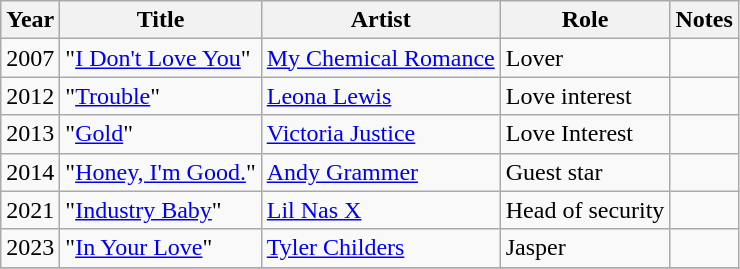<table class="wikitable sortable">
<tr>
<th>Year</th>
<th>Title</th>
<th>Artist</th>
<th>Role</th>
<th class="unsortable">Notes</th>
</tr>
<tr>
<td>2007</td>
<td>"<a href='#'>I Don't Love You</a>"</td>
<td><a href='#'>My Chemical Romance</a></td>
<td>Lover</td>
<td></td>
</tr>
<tr>
<td>2012</td>
<td>"<a href='#'>Trouble</a>"</td>
<td><a href='#'>Leona Lewis</a></td>
<td>Love interest</td>
<td></td>
</tr>
<tr>
<td>2013</td>
<td>"<a href='#'>Gold</a>"</td>
<td><a href='#'>Victoria Justice</a></td>
<td>Love Interest</td>
<td></td>
</tr>
<tr>
<td>2014</td>
<td>"<a href='#'>Honey, I'm Good.</a>"</td>
<td><a href='#'>Andy Grammer</a></td>
<td>Guest star</td>
<td></td>
</tr>
<tr>
<td>2021</td>
<td>"<a href='#'>Industry Baby</a>"</td>
<td><a href='#'>Lil Nas X</a></td>
<td>Head of security</td>
<td></td>
</tr>
<tr>
<td>2023</td>
<td>"<a href='#'>In Your Love</a>"</td>
<td><a href='#'>Tyler Childers</a></td>
<td>Jasper</td>
<td></td>
</tr>
<tr>
</tr>
</table>
